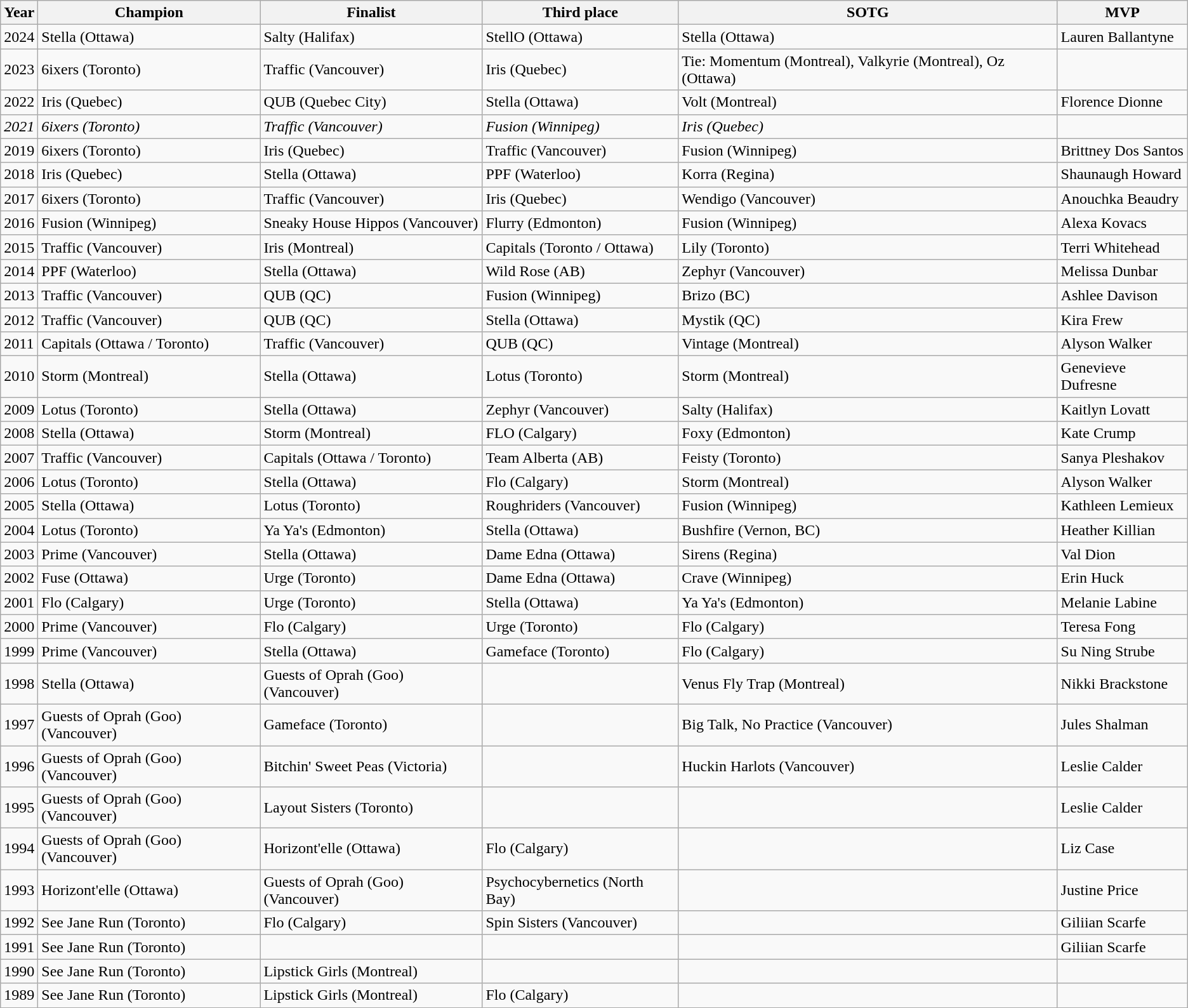<table class=wikitable>
<tr>
<th>Year</th>
<th>Champion</th>
<th>Finalist</th>
<th>Third place</th>
<th>SOTG</th>
<th>MVP</th>
</tr>
<tr>
<td>2024</td>
<td>Stella (Ottawa)</td>
<td>Salty (Halifax)</td>
<td>StellO (Ottawa)</td>
<td>Stella (Ottawa)</td>
<td>Lauren Ballantyne</td>
</tr>
<tr>
<td>2023</td>
<td>6ixers (Toronto)</td>
<td>Traffic (Vancouver)</td>
<td>Iris (Quebec)</td>
<td>Tie: Momentum (Montreal), Valkyrie (Montreal), Oz (Ottawa)</td>
<td></td>
</tr>
<tr>
<td>2022</td>
<td>Iris (Quebec)</td>
<td>QUB (Quebec City)</td>
<td>Stella (Ottawa)</td>
<td>Volt (Montreal)</td>
<td>Florence Dionne</td>
</tr>
<tr>
<td><em>2021</em></td>
<td><em>6ixers (Toronto)</em></td>
<td><em>Traffic (Vancouver)</em></td>
<td><em>Fusion (Winnipeg)</em></td>
<td><em>Iris (Quebec)</em></td>
<td></td>
</tr>
<tr>
<td>2019</td>
<td>6ixers (Toronto)</td>
<td>Iris (Quebec)</td>
<td>Traffic (Vancouver)</td>
<td>Fusion (Winnipeg)</td>
<td>Brittney Dos Santos</td>
</tr>
<tr>
<td>2018</td>
<td>Iris (Quebec)</td>
<td>Stella (Ottawa)</td>
<td>PPF (Waterloo)</td>
<td>Korra (Regina)</td>
<td>Shaunaugh Howard</td>
</tr>
<tr>
<td>2017</td>
<td>6ixers (Toronto)</td>
<td>Traffic (Vancouver)</td>
<td>Iris (Quebec)</td>
<td>Wendigo (Vancouver)</td>
<td>Anouchka Beaudry</td>
</tr>
<tr>
<td>2016</td>
<td>Fusion (Winnipeg)</td>
<td>Sneaky House Hippos (Vancouver)</td>
<td>Flurry (Edmonton)</td>
<td>Fusion (Winnipeg)</td>
<td>Alexa Kovacs</td>
</tr>
<tr>
<td>2015</td>
<td>Traffic (Vancouver)</td>
<td>Iris (Montreal)</td>
<td>Capitals (Toronto / Ottawa)</td>
<td>Lily (Toronto)</td>
<td>Terri Whitehead</td>
</tr>
<tr>
<td>2014</td>
<td>PPF (Waterloo)</td>
<td>Stella (Ottawa)</td>
<td>Wild Rose (AB)</td>
<td>Zephyr (Vancouver)</td>
<td>Melissa Dunbar</td>
</tr>
<tr>
<td>2013</td>
<td>Traffic (Vancouver)</td>
<td>QUB (QC)</td>
<td>Fusion (Winnipeg)</td>
<td>Brizo (BC)</td>
<td>Ashlee Davison</td>
</tr>
<tr>
<td>2012</td>
<td>Traffic (Vancouver)</td>
<td>QUB (QC)</td>
<td>Stella (Ottawa)</td>
<td>Mystik (QC)</td>
<td>Kira Frew</td>
</tr>
<tr>
<td>2011</td>
<td>Capitals (Ottawa / Toronto)</td>
<td>Traffic (Vancouver)</td>
<td>QUB (QC)</td>
<td>Vintage (Montreal)</td>
<td>Alyson Walker</td>
</tr>
<tr>
<td>2010</td>
<td>Storm (Montreal)</td>
<td>Stella (Ottawa)</td>
<td>Lotus (Toronto)</td>
<td>Storm (Montreal)</td>
<td>Genevieve Dufresne</td>
</tr>
<tr>
<td>2009</td>
<td>Lotus (Toronto)</td>
<td>Stella (Ottawa)</td>
<td>Zephyr (Vancouver)</td>
<td>Salty (Halifax)</td>
<td>Kaitlyn Lovatt</td>
</tr>
<tr>
<td>2008</td>
<td>Stella (Ottawa)</td>
<td>Storm (Montreal)</td>
<td>FLO (Calgary)</td>
<td>Foxy (Edmonton)</td>
<td>Kate Crump</td>
</tr>
<tr>
<td>2007</td>
<td>Traffic (Vancouver)</td>
<td>Capitals (Ottawa / Toronto)</td>
<td>Team Alberta (AB)</td>
<td>Feisty (Toronto)</td>
<td>Sanya Pleshakov</td>
</tr>
<tr>
<td>2006</td>
<td>Lotus (Toronto)</td>
<td>Stella (Ottawa)</td>
<td>Flo (Calgary)</td>
<td>Storm (Montreal)</td>
<td>Alyson Walker</td>
</tr>
<tr>
<td>2005</td>
<td>Stella (Ottawa)</td>
<td>Lotus (Toronto)</td>
<td>Roughriders (Vancouver)</td>
<td>Fusion (Winnipeg)</td>
<td>Kathleen Lemieux</td>
</tr>
<tr>
<td>2004</td>
<td>Lotus (Toronto)</td>
<td>Ya Ya's (Edmonton)</td>
<td>Stella (Ottawa)</td>
<td>Bushfire (Vernon, BC)</td>
<td>Heather Killian</td>
</tr>
<tr>
<td>2003</td>
<td>Prime (Vancouver)</td>
<td>Stella (Ottawa)</td>
<td>Dame Edna (Ottawa)</td>
<td>Sirens (Regina)</td>
<td>Val Dion</td>
</tr>
<tr>
<td>2002</td>
<td>Fuse (Ottawa)</td>
<td>Urge (Toronto)</td>
<td>Dame Edna (Ottawa)</td>
<td>Crave (Winnipeg)</td>
<td>Erin Huck</td>
</tr>
<tr>
<td>2001</td>
<td>Flo (Calgary)</td>
<td>Urge (Toronto)</td>
<td>Stella (Ottawa)</td>
<td>Ya Ya's (Edmonton)</td>
<td>Melanie Labine</td>
</tr>
<tr>
<td>2000</td>
<td>Prime (Vancouver)</td>
<td>Flo (Calgary)</td>
<td>Urge (Toronto)</td>
<td>Flo (Calgary)</td>
<td>Teresa Fong</td>
</tr>
<tr>
<td>1999</td>
<td>Prime (Vancouver)</td>
<td>Stella (Ottawa)</td>
<td>Gameface (Toronto)</td>
<td>Flo (Calgary)</td>
<td>Su Ning Strube</td>
</tr>
<tr>
<td>1998</td>
<td>Stella (Ottawa)</td>
<td>Guests of Oprah (Goo) (Vancouver)</td>
<td></td>
<td>Venus Fly Trap (Montreal)</td>
<td>Nikki Brackstone</td>
</tr>
<tr>
<td>1997</td>
<td>Guests of Oprah (Goo) (Vancouver)</td>
<td>Gameface (Toronto)</td>
<td></td>
<td>Big Talk, No Practice (Vancouver)</td>
<td>Jules Shalman</td>
</tr>
<tr>
<td>1996</td>
<td>Guests of Oprah (Goo) (Vancouver)</td>
<td>Bitchin' Sweet Peas (Victoria)</td>
<td></td>
<td>Huckin Harlots (Vancouver)</td>
<td>Leslie Calder</td>
</tr>
<tr>
<td>1995</td>
<td>Guests of Oprah (Goo) (Vancouver)</td>
<td>Layout Sisters (Toronto)</td>
<td></td>
<td></td>
<td>Leslie Calder</td>
</tr>
<tr>
<td>1994</td>
<td>Guests of Oprah (Goo) (Vancouver)</td>
<td>Horizont'elle (Ottawa)</td>
<td>Flo (Calgary)</td>
<td></td>
<td>Liz Case</td>
</tr>
<tr>
<td>1993</td>
<td>Horizont'elle (Ottawa)</td>
<td>Guests of Oprah (Goo) (Vancouver)</td>
<td>Psychocybernetics (North Bay)</td>
<td></td>
<td>Justine Price</td>
</tr>
<tr>
<td>1992</td>
<td>See Jane Run (Toronto)</td>
<td>Flo (Calgary)</td>
<td>Spin Sisters (Vancouver)</td>
<td></td>
<td>Giliian Scarfe</td>
</tr>
<tr>
<td>1991</td>
<td>See Jane Run (Toronto)</td>
<td></td>
<td></td>
<td></td>
<td>Giliian Scarfe</td>
</tr>
<tr>
<td>1990</td>
<td>See Jane Run (Toronto)</td>
<td>Lipstick Girls (Montreal)</td>
<td></td>
<td></td>
<td></td>
</tr>
<tr>
<td>1989</td>
<td>See Jane Run (Toronto)</td>
<td>Lipstick Girls (Montreal)</td>
<td>Flo (Calgary)</td>
<td></td>
<td></td>
</tr>
</table>
